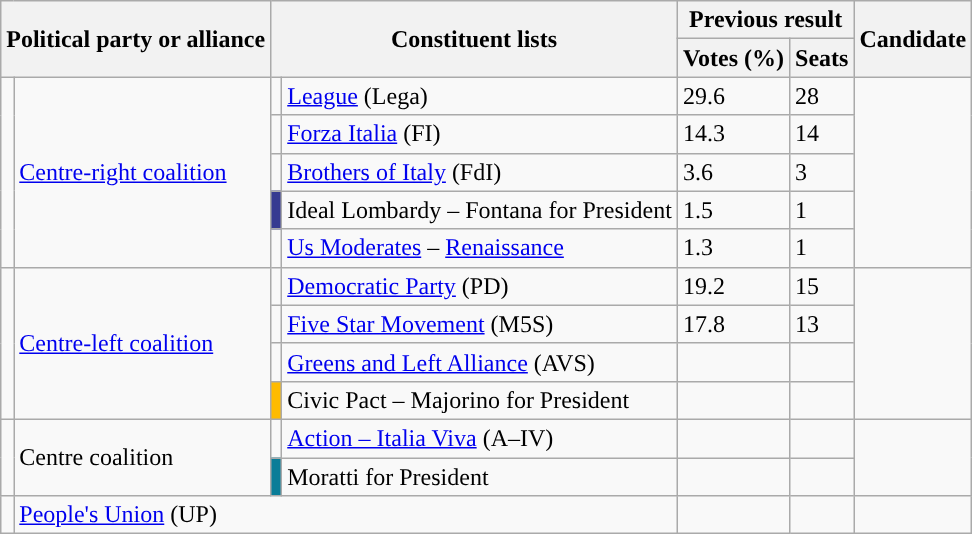<table class="wikitable" style="text-align:left">
<tr>
<th colspan=2 rowspan="2">Political party or alliance</th>
<th colspan=2 rowspan="2">Constituent lists</th>
<th colspan="2">Previous result</th>
<th rowspan="2">Candidate</th>
</tr>
<tr>
<th>Votes (%)</th>
<th>Seats</th>
</tr>
<tr>
<td rowspan="5" style="background:"></td>
<td rowspan=5><a href='#'>Centre-right coalition</a></td>
<td></td>
<td style="text-align:left;"><a href='#'>League</a> (Lega)</td>
<td>29.6</td>
<td>28</td>
<td rowspan="5"></td>
</tr>
<tr>
<td></td>
<td style="text-align:left;"><a href='#'>Forza Italia</a> (FI)</td>
<td>14.3</td>
<td>14</td>
</tr>
<tr>
<td></td>
<td style="text-align:left;"><a href='#'>Brothers of Italy</a>  (FdI)</td>
<td>3.6</td>
<td>3</td>
</tr>
<tr>
<td bgcolor="#363A91"></td>
<td style="text-align:left;">Ideal Lombardy – Fontana for President</td>
<td>1.5</td>
<td>1</td>
</tr>
<tr>
<td></td>
<td style="text-align:left;"><a href='#'>Us Moderates</a> – <a href='#'>Renaissance</a></td>
<td>1.3</td>
<td>1</td>
</tr>
<tr>
<td rowspan="4"></td>
<td rowspan="4"><a href='#'>Centre-left coalition</a></td>
<td></td>
<td style="text-align:left;"><a href='#'>Democratic Party</a> (PD)</td>
<td>19.2</td>
<td>15</td>
<td rowspan="4"></td>
</tr>
<tr>
<td></td>
<td><a href='#'>Five Star Movement</a> (M5S)</td>
<td>17.8</td>
<td>13</td>
</tr>
<tr>
<td></td>
<td><a href='#'>Greens and Left Alliance</a> (AVS)</td>
<td></td>
<td></td>
</tr>
<tr>
<td bgcolor="#FEBB00"></td>
<td>Civic Pact – Majorino for President</td>
<td></td>
<td></td>
</tr>
<tr>
<td rowspan="2"></td>
<td rowspan="2">Centre coalition</td>
<td></td>
<td><a href='#'>Action – Italia Viva</a> (A–IV)</td>
<td></td>
<td></td>
<td rowspan="2"></td>
</tr>
<tr>
<td bgcolor="#0A7D98"></td>
<td>Moratti for President</td>
<td></td>
<td></td>
</tr>
<tr>
<td></td>
<td colspan="3"><a href='#'>People's Union</a> (UP)</td>
<td></td>
<td></td>
<td></td>
</tr>
</table>
